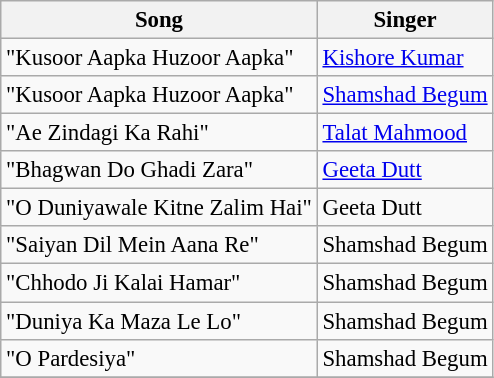<table class="wikitable" style="font-size:95%;">
<tr>
<th>Song</th>
<th>Singer</th>
</tr>
<tr>
<td>"Kusoor Aapka Huzoor Aapka"</td>
<td><a href='#'>Kishore Kumar</a></td>
</tr>
<tr>
<td>"Kusoor Aapka Huzoor Aapka"</td>
<td><a href='#'>Shamshad Begum</a></td>
</tr>
<tr>
<td>"Ae Zindagi Ka Rahi"</td>
<td><a href='#'>Talat Mahmood</a></td>
</tr>
<tr>
<td>"Bhagwan Do Ghadi Zara"</td>
<td><a href='#'>Geeta Dutt</a></td>
</tr>
<tr>
<td>"O Duniyawale Kitne Zalim Hai"</td>
<td>Geeta Dutt</td>
</tr>
<tr>
<td>"Saiyan Dil Mein Aana Re"</td>
<td>Shamshad Begum</td>
</tr>
<tr>
<td>"Chhodo Ji Kalai Hamar"</td>
<td>Shamshad Begum</td>
</tr>
<tr>
<td>"Duniya Ka Maza Le Lo"</td>
<td>Shamshad Begum</td>
</tr>
<tr>
<td>"O Pardesiya"</td>
<td>Shamshad Begum</td>
</tr>
<tr>
</tr>
</table>
